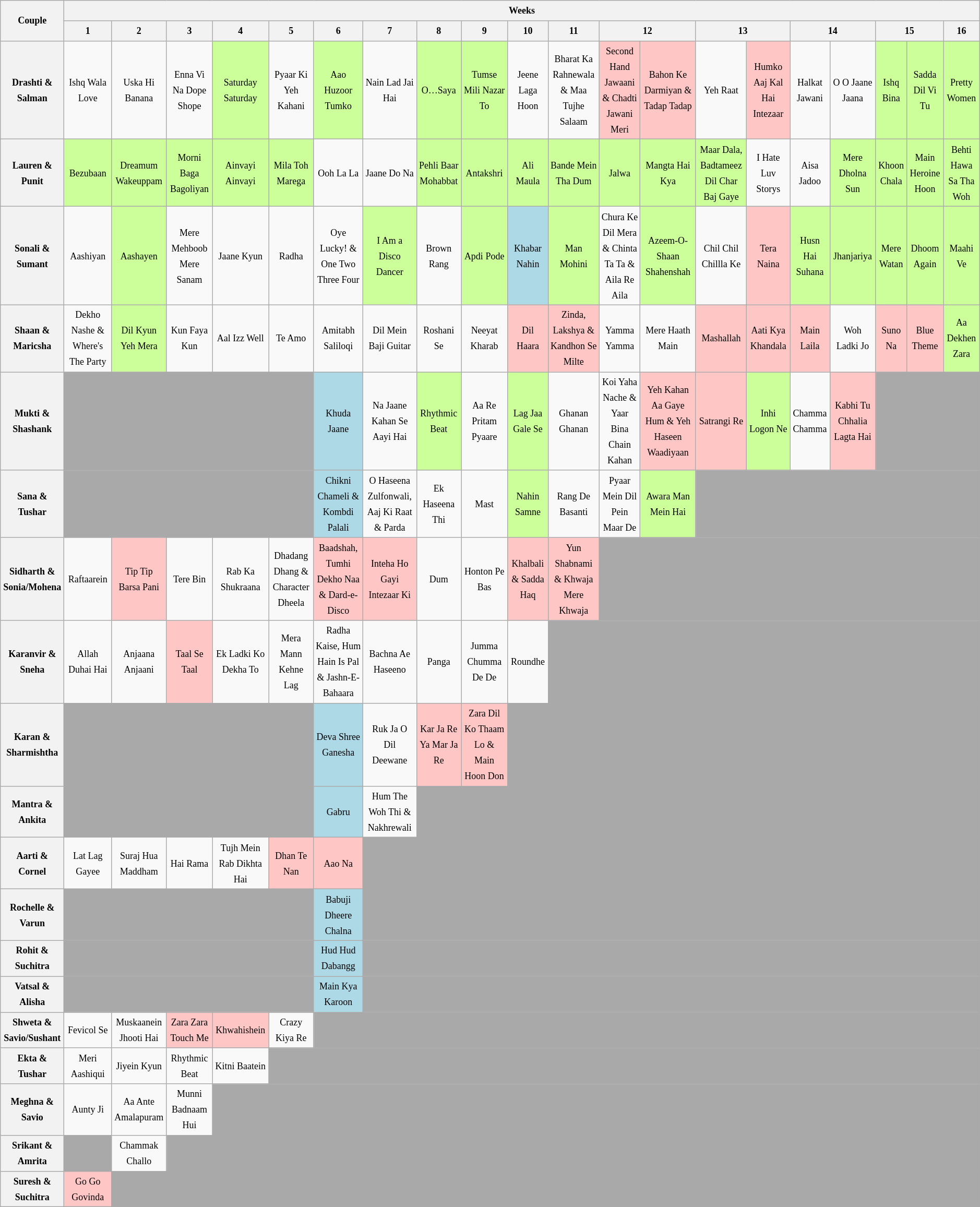<table class="wikitable unsortable" style="text-align:center; font-size:75%; line-height:20px">
<tr>
<th rowspan="2">Couple</th>
<th colspan="20">Weeks</th>
</tr>
<tr>
<th>1</th>
<th>2</th>
<th>3</th>
<th>4</th>
<th>5</th>
<th>6</th>
<th>7</th>
<th>8</th>
<th>9</th>
<th>10</th>
<th>11</th>
<th colspan=2>12</th>
<th colspan=2>13</th>
<th colspan=2>14</th>
<th colspan=2>15</th>
<th>16</th>
</tr>
<tr>
<th scope="row">Drashti & Salman</th>
<td>Ishq Wala Love</td>
<td>Uska Hi Banana</td>
<td>Enna Vi Na Dope Shope</td>
<td style="background:#cf9;">Saturday Saturday</td>
<td>Pyaar Ki Yeh Kahani</td>
<td style="background:#cf9;">Aao Huzoor Tumko</td>
<td>Nain Lad Jai Hai</td>
<td style="background:#cf9;">O…Saya</td>
<td style="background:#cf9;">Tumse Mili Nazar To</td>
<td>Jeene Laga Hoon</td>
<td>Bharat Ka Rahnewala & Maa Tujhe Salaam</td>
<td style="background:#ffc6c6;">Second Hand Jawaani & Chadti Jawani Meri</td>
<td style="background:#ffc6c6;">Bahon Ke Darmiyan & Tadap Tadap</td>
<td>Yeh Raat</td>
<td style="background:#ffc6c6;">Humko Aaj Kal Hai Intezaar</td>
<td>Halkat Jawani</td>
<td>O O Jaane Jaana</td>
<td style="background:#cf9;">Ishq Bina</td>
<td style="background:#cf9;">Sadda Dil Vi Tu</td>
<td style="background:#cf9;">Pretty Women</td>
</tr>
<tr>
<th scope="row">Lauren & Punit</th>
<td style="background:#cf9;">Bezubaan</td>
<td style="background:#cf9;">Dreamum Wakeuppam</td>
<td style="background:#cf9;">Morni Baga Bagoliyan</td>
<td style="background:#cf9;">Ainvayi Ainvayi</td>
<td style="background:#cf9;">Mila Toh Marega</td>
<td>Ooh La La</td>
<td>Jaane Do Na</td>
<td style="background:#cf9;">Pehli Baar Mohabbat</td>
<td style="background:#cf9;">Antakshri</td>
<td style="background:#cf9;">Ali Maula</td>
<td style="background:#cf9;">Bande Mein Tha Dum</td>
<td style="background:#cf9;">Jalwa</td>
<td style="background:#cf9;">Mangta Hai Kya</td>
<td style="background:#cf9;">Maar Dala, Badtameez Dil Char Baj Gaye</td>
<td>I Hate Luv Storys</td>
<td>Aisa Jadoo</td>
<td style="background:#cf9;">Mere Dholna Sun</td>
<td style="background:#cf9;">Khoon Chala</td>
<td style="background:#cf9;">Main Heroine Hoon</td>
<td style="background:#cf9;">Behti Hawa Sa Tha Woh</td>
</tr>
<tr>
<th scope="row">Sonali & Sumant</th>
<td>Aashiyan</td>
<td style="background:#cf9;">Aashayen</td>
<td>Mere Mehboob Mere Sanam</td>
<td>Jaane Kyun</td>
<td>Radha</td>
<td>Oye Lucky! & One Two Three Four</td>
<td style="background:#cf9;">I Am a Disco Dancer</td>
<td>Brown Rang</td>
<td style="background:#cf9;">Apdi Pode</td>
<td style="background:lightblue;">Khabar Nahin</td>
<td style="background:#cf9;">Man Mohini</td>
<td>Chura Ke Dil Mera & Chinta Ta Ta & Aila Re Aila</td>
<td style="background:#cf9;">Azeem-O-Shaan Shahenshah</td>
<td>Chil Chil Chillla Ke</td>
<td style="background:#ffc6c6;">Tera Naina</td>
<td style="background:#cf9;">Husn Hai Suhana</td>
<td style="background:#cf9;">Jhanjariya</td>
<td style="background:#cf9;">Mere Watan</td>
<td style="background:#cf9;">Dhoom Again</td>
<td style="background:#cf9;">Maahi Ve</td>
</tr>
<tr>
<th scope="row">Shaan & Maricsha</th>
<td>Dekho Nashe & Where's The Party</td>
<td style="background:#cf9;">Dil Kyun Yeh Mera</td>
<td>Kun Faya Kun</td>
<td>Aal Izz Well</td>
<td>Te Amo</td>
<td>Amitabh Saliloqi</td>
<td>Dil Mein Baji Guitar</td>
<td>Roshani Se</td>
<td>Neeyat Kharab</td>
<td style="background:#ffc6c6;">Dil Haara</td>
<td style="background:#ffc6c6;">Zinda, Lakshya & Kandhon Se Milte</td>
<td>Yamma Yamma</td>
<td>Mere Haath Main</td>
<td style="background:#ffc6c6;">Mashallah</td>
<td style="background:#ffc6c6;">Aati Kya Khandala</td>
<td style="background:#ffc6c6;">Main Laila</td>
<td>Woh Ladki Jo</td>
<td style="background:#ffc6c6;">Suno Na</td>
<td style="background:#ffc6c6;">Blue Theme</td>
<td style="background:#cf9;">Aa Dekhen Zara</td>
</tr>
<tr>
<th scope="row">Mukti & Shashank</th>
<td style="background:darkgrey;" colspan=5></td>
<td bgcolor="lightblue">Khuda Jaane</td>
<td>Na Jaane Kahan Se Aayi Hai</td>
<td style="background:#cf9;">Rhythmic Beat</td>
<td>Aa Re Pritam Pyaare</td>
<td style="background:#cf9;">Lag Jaa Gale Se</td>
<td>Ghanan Ghanan</td>
<td>Koi Yaha Nache & Yaar Bina Chain Kahan</td>
<td style="background:#ffc6c6;">Yeh Kahan Aa Gaye Hum & Yeh Haseen Waadiyaan</td>
<td style="background:#ffc6c6;">Satrangi Re</td>
<td style="background:#cf9;">Inhi Logon Ne</td>
<td>Chamma Chamma</td>
<td style="background:#ffc6c6;">Kabhi Tu Chhalia Lagta Hai</td>
<td colspan="3" style="background:darkgrey;"></td>
</tr>
<tr>
<th scope="row">Sana & Tushar</th>
<td style="background:darkgrey;" colspan=5></td>
<td bgcolor="lightblue">Chikni Chameli & Kombdi Palali</td>
<td>O Haseena Zulfonwali, Aaj Ki Raat & Parda</td>
<td>Ek Haseena Thi</td>
<td>Mast</td>
<td style="background:#cf9;">Nahin Samne</td>
<td>Rang De Basanti</td>
<td>Pyaar Mein Dil Pein Maar De</td>
<td style="background:#cf9;">Awara Man Mein Hai</td>
<td colspan="7" style="background:darkgrey;"></td>
</tr>
<tr>
<th scope="row">Sidharth &<br>Sonia/Mohena</th>
<td>Raftaarein</td>
<td style="background:#ffc6c6;">Tip Tip Barsa Pani</td>
<td>Tere Bin</td>
<td>Rab Ka Shukraana</td>
<td>Dhadang Dhang & Character Dheela</td>
<td style="background:#ffc6c6;">Baadshah, Tumhi Dekho Naa & Dard-e-Disco</td>
<td style="background:#ffc6c6;">Inteha Ho Gayi Intezaar Ki</td>
<td>Dum</td>
<td>Honton Pe Bas</td>
<td style="background:#ffc6c6;">Khalbali & Sadda Haq</td>
<td style="background:#ffc6c6;">Yun Shabnami & Khwaja Mere Khwaja</td>
<td colspan="9" style="background:darkgrey;"></td>
</tr>
<tr>
<th scope="row">Karanvir & Sneha</th>
<td>Allah Duhai Hai</td>
<td>Anjaana Anjaani</td>
<td style="background:#ffc6c6;">Taal Se Taal</td>
<td>Ek Ladki Ko Dekha To</td>
<td>Mera Mann Kehne Lag</td>
<td>Radha Kaise, Hum Hain Is Pal & Jashn-E-Bahaara</td>
<td>Bachna Ae Haseeno</td>
<td>Panga</td>
<td>Jumma Chumma De De</td>
<td>Roundhe</td>
<td colspan="10" style="background:darkgrey;"></td>
</tr>
<tr>
<th scope="row">Karan & Sharmishtha</th>
<td style="background:darkgrey;" colspan=5></td>
<td bgcolor="lightblue">Deva Shree Ganesha</td>
<td>Ruk Ja O Dil Deewane</td>
<td style="background:#ffc6c6;">Kar Ja Re Ya Mar Ja Re</td>
<td style="background:#ffc6c6;">Zara Dil Ko Thaam Lo & Main Hoon Don</td>
<td colspan="11" style="background:darkgrey;"></td>
</tr>
<tr>
<th scope="row">Mantra & Ankita</th>
<td style="background:darkgrey;" colspan=5></td>
<td bgcolor="lightblue">Gabru</td>
<td>Hum The Woh Thi & Nakhrewali</td>
<td colspan="13" style="background:darkgrey;"></td>
</tr>
<tr>
<th scope="row">Aarti &<br>Cornel</th>
<td>Lat Lag Gayee</td>
<td>Suraj Hua Maddham</td>
<td>Hai Rama</td>
<td>Tujh Mein Rab Dikhta Hai</td>
<td style="background:#ffc6c6;">Dhan Te Nan</td>
<td style="background:#ffc6c6;">Aao Na</td>
<td colspan="14" style="background:darkgrey;"></td>
</tr>
<tr>
<th scope="row">Rochelle & Varun</th>
<td colspan="5" style="background:darkgrey;"></td>
<td bgcolor="lightblue">Babuji Dheere Chalna</td>
<td colspan="14" style="background:darkgrey;"></td>
</tr>
<tr>
<th scope="row">Rohit & Suchitra</th>
<td colspan="5" style="background:darkgrey;"></td>
<td bgcolor="lightblue">Hud Hud Dabangg</td>
<td colspan="14" style="background:darkgrey;"></td>
</tr>
<tr>
<th scope="row">Vatsal & Alisha</th>
<td colspan="5" style="background:darkgrey;"></td>
<td bgcolor="lightblue">Main Kya Karoon</td>
<td colspan="14" style="background:darkgrey;"></td>
</tr>
<tr>
<th scope="row">Shweta &<br>Savio/Sushant</th>
<td>Fevicol Se</td>
<td>Muskaanein Jhooti Hai</td>
<td style="background:#ffc6c6;">Zara Zara Touch Me</td>
<td style="background:#ffc6c6;">Khwahishein</td>
<td>Crazy Kiya Re</td>
<td colspan="15" style="background:darkgrey;"></td>
</tr>
<tr>
<th scope="row">Ekta &<br>Tushar</th>
<td>Meri Aashiqui</td>
<td>Jiyein Kyun</td>
<td>Rhythmic Beat</td>
<td>Kitni Baatein</td>
<td colspan="16" style="background:darkgrey;"></td>
</tr>
<tr>
<th scope="row">Meghna & Savio</th>
<td>Aunty Ji</td>
<td>Aa Ante Amalapuram</td>
<td>Munni Badnaam Hui</td>
<td colspan="17" style="background:darkgrey;"></td>
</tr>
<tr>
<th scope="row">Srikant & Amrita</th>
<td style="background:darkgrey;" colspan=1></td>
<td>Chammak Challo</td>
<td colspan="18" style="background:darkgrey;"></td>
</tr>
<tr>
<th scope="row">Suresh & Suchitra</th>
<td style="background:#ffc6c6;">Go Go Govinda</td>
<td colspan="19" style="background:darkgrey;"></td>
</tr>
</table>
